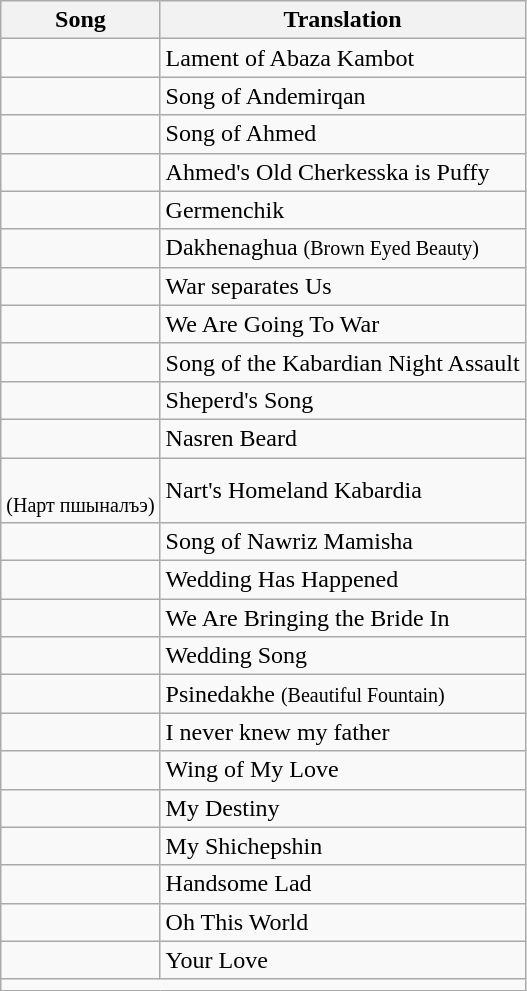<table class="wikitable">
<tr>
<th>Song</th>
<th>Translation</th>
</tr>
<tr>
<td></td>
<td>Lament of Abaza Kambot</td>
</tr>
<tr>
<td></td>
<td>Song of Andemirqan</td>
</tr>
<tr>
<td></td>
<td>Song of Ahmed</td>
</tr>
<tr>
<td></td>
<td>Ahmed's Old Cherkesska is Puffy</td>
</tr>
<tr>
<td></td>
<td>Germenchik</td>
</tr>
<tr>
<td></td>
<td>Dakhenaghua <small>(Brown Eyed Beauty)</small></td>
</tr>
<tr>
<td></td>
<td>War separates Us</td>
</tr>
<tr>
<td></td>
<td>We Are Going To War</td>
</tr>
<tr>
<td></td>
<td>Song of the Kabardian Night Assault</td>
</tr>
<tr>
<td></td>
<td>Sheperd's Song</td>
</tr>
<tr>
<td></td>
<td>Nasren Beard</td>
</tr>
<tr>
<td><br><small>(Нарт пшыналъэ)</small></td>
<td>Nart's Homeland Kabardia</td>
</tr>
<tr>
<td></td>
<td>Song of Nawriz Mamisha</td>
</tr>
<tr>
<td></td>
<td>Wedding Has Happened</td>
</tr>
<tr>
<td></td>
<td>We Are Bringing the Bride In</td>
</tr>
<tr>
<td></td>
<td>Wedding Song</td>
</tr>
<tr>
<td></td>
<td>Psinedakhe <small>(Beautiful Fountain)</small></td>
</tr>
<tr>
<td></td>
<td>I never knew my father</td>
</tr>
<tr>
<td></td>
<td>Wing of My Love</td>
</tr>
<tr>
<td></td>
<td>My Destiny</td>
</tr>
<tr>
<td></td>
<td>My Shichepshin</td>
</tr>
<tr>
<td></td>
<td>Handsome Lad</td>
</tr>
<tr>
<td></td>
<td>Oh This World</td>
</tr>
<tr>
<td></td>
<td>Your Love</td>
</tr>
<tr>
<td colspan="2"><em></em></td>
</tr>
</table>
